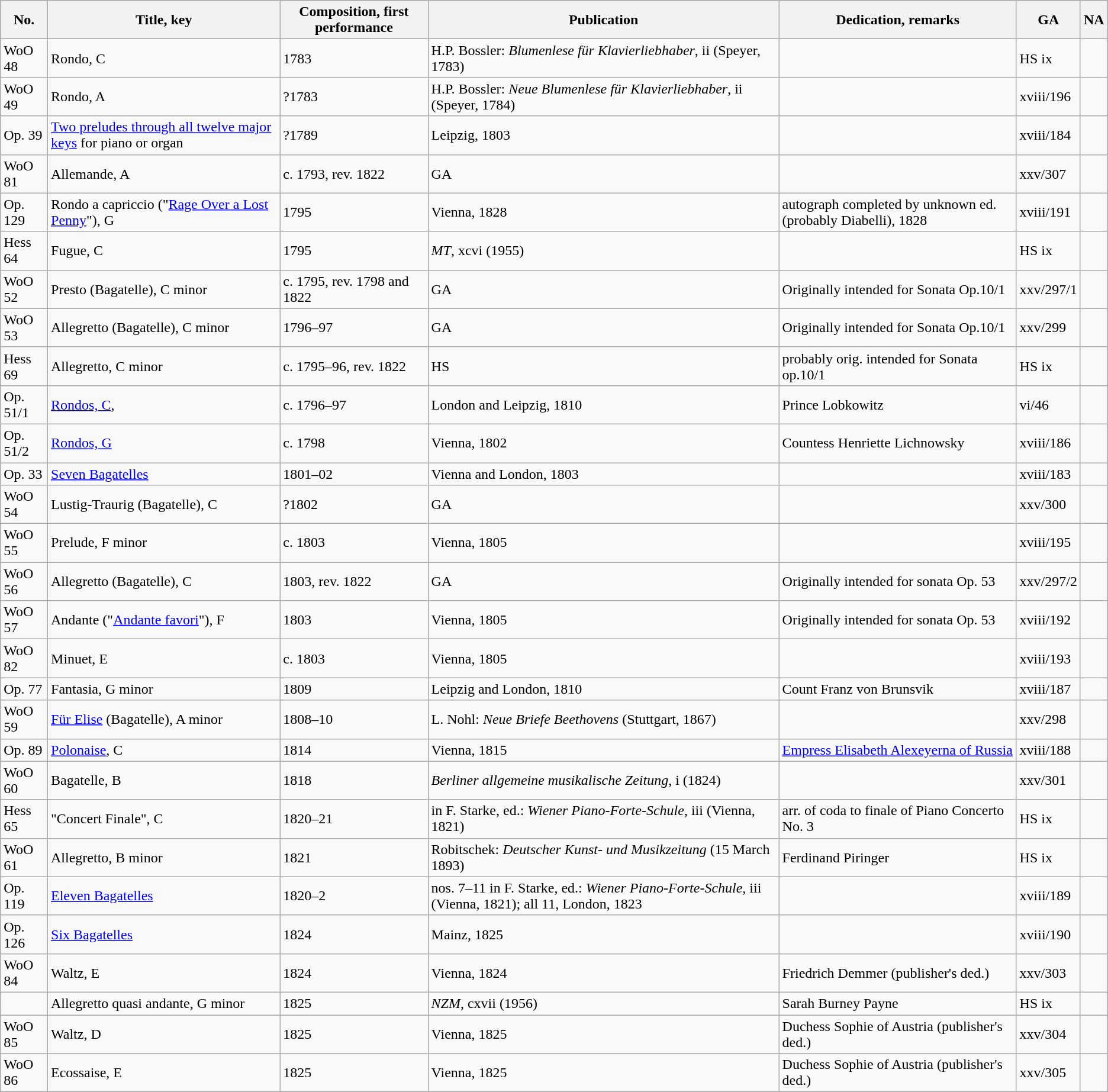<table class="wikitable sortable">
<tr>
<th>No.</th>
<th>Title, key</th>
<th>Composition, first performance</th>
<th>Publication</th>
<th>Dedication, remarks</th>
<th class="unsortable">GA</th>
<th class="unsortable">NA</th>
</tr>
<tr>
<td>WoO 48</td>
<td>Rondo, C</td>
<td data-sort-value="1783">1783</td>
<td data-sort-value="1783">H.P. Bossler: <em>Blumenlese für Klavierliebhaber</em>, ii (Speyer, 1783)</td>
<td></td>
<td>HS ix</td>
<td></td>
</tr>
<tr>
<td>WoO 49</td>
<td>Rondo, A</td>
<td data-sort-value="1783">?1783</td>
<td data-sort-value="1784">H.P. Bossler: <em>Neue Blumenlese für Klavierliebhaber</em>, ii (Speyer, 1784)</td>
<td></td>
<td>xviii/196</td>
<td></td>
</tr>
<tr>
<td>Op. 39</td>
<td><a href='#'>Two preludes through all twelve major keys</a> for piano or organ</td>
<td data-sort-value="1789">?1789</td>
<td data-sort-value="1803">Leipzig, 1803</td>
<td></td>
<td>xviii/184</td>
<td></td>
</tr>
<tr>
<td>WoO 81</td>
<td>Allemande, A</td>
<td data-sort-value="1793">c. 1793, rev. 1822</td>
<td data-sort-value="1862">GA</td>
<td></td>
<td>xxv/307</td>
<td></td>
</tr>
<tr>
<td>Op. 129</td>
<td>Rondo a capriccio ("<a href='#'>Rage Over a Lost Penny</a>"), G</td>
<td data-sort-value="1795">1795</td>
<td data-sort-value="1828">Vienna, 1828</td>
<td>autograph completed by unknown ed. (probably Diabelli), 1828</td>
<td>xviii/191</td>
<td></td>
</tr>
<tr>
<td>Hess 64</td>
<td>Fugue, C</td>
<td data-sort-value="1795">1795</td>
<td data-sort-value="1955"><em>MT</em>, xcvi (1955)</td>
<td></td>
<td>HS ix</td>
<td></td>
</tr>
<tr>
<td>WoO 52</td>
<td>Presto (Bagatelle), C minor</td>
<td data-sort-value="1795">c. 1795, rev. 1798 and 1822</td>
<td data-sort-value="1862">GA</td>
<td>Originally intended for Sonata Op.10/1</td>
<td>xxv/297/1</td>
<td></td>
</tr>
<tr>
<td>WoO 53</td>
<td>Allegretto (Bagatelle), C minor</td>
<td data-sort-value="1796">1796–97</td>
<td data-sort-value="1862">GA</td>
<td>Originally intended for Sonata Op.10/1</td>
<td>xxv/299</td>
<td></td>
</tr>
<tr>
<td>Hess 69</td>
<td>Allegretto, C minor</td>
<td data-sort-value="1795">c. 1795–96, rev. 1822</td>
<td data-sort-value="1957">HS</td>
<td>probably orig. intended for Sonata op.10/1</td>
<td>HS ix</td>
<td></td>
</tr>
<tr>
<td>Op. 51/1</td>
<td><a href='#'>Rondos, C</a>,</td>
<td data-sort-value="1796">c. 1796–97</td>
<td data-sort-value="1810">London and Leipzig, 1810</td>
<td>Prince Lobkowitz</td>
<td>vi/46</td>
<td></td>
</tr>
<tr>
<td>Op. 51/2</td>
<td><a href='#'>Rondos, G</a></td>
<td data-sort-value="1798">c. 1798</td>
<td data-sort-value="1802">Vienna, 1802</td>
<td>Countess Henriette Lichnowsky</td>
<td>xviii/186</td>
<td></td>
</tr>
<tr>
<td>Op. 33</td>
<td><a href='#'>Seven Bagatelles</a></td>
<td data-sort-value="1801">1801–02</td>
<td data-sort-value="1803">Vienna and London, 1803</td>
<td></td>
<td>xviii/183</td>
<td></td>
</tr>
<tr>
<td>WoO 54</td>
<td>Lustig-Traurig (Bagatelle), C</td>
<td data-sort-value="1802">?1802</td>
<td data-sort-value="1862">GA</td>
<td></td>
<td>xxv/300</td>
<td></td>
</tr>
<tr>
<td>WoO 55</td>
<td>Prelude, F minor</td>
<td data-sort-value="1803">c. 1803</td>
<td data-sort-value="1805">Vienna, 1805</td>
<td></td>
<td>xviii/195</td>
<td></td>
</tr>
<tr>
<td>WoO 56</td>
<td>Allegretto (Bagatelle), C</td>
<td data-sort-value="1803">1803, rev. 1822</td>
<td data-sort-value="1862">GA</td>
<td>Originally intended for sonata Op. 53</td>
<td>xxv/297/2</td>
<td></td>
</tr>
<tr>
<td>WoO 57</td>
<td>Andante ("<a href='#'>Andante favori</a>"), F</td>
<td data-sort-value="1803">1803</td>
<td data-sort-value="1805">Vienna, 1805</td>
<td>Originally intended for sonata Op. 53</td>
<td>xviii/192</td>
<td></td>
</tr>
<tr>
<td>WoO 82</td>
<td>Minuet, E</td>
<td data-sort-value="1803">c. 1803</td>
<td data-sort-value="1805">Vienna, 1805</td>
<td></td>
<td>xviii/193</td>
<td></td>
</tr>
<tr>
<td>Op. 77</td>
<td>Fantasia, G minor</td>
<td data-sort-value="1809">1809</td>
<td data-sort-value="1810">Leipzig and London, 1810</td>
<td>Count Franz von Brunsvik</td>
<td>xviii/187</td>
<td></td>
</tr>
<tr>
<td>WoO 59</td>
<td><a href='#'>Für Elise</a> (Bagatelle), A minor</td>
<td data-sort-value="1808">1808–10</td>
<td data-sort-value="1867">L. Nohl: <em>Neue Briefe Beethovens</em> (Stuttgart, 1867)</td>
<td></td>
<td>xxv/298</td>
<td></td>
</tr>
<tr>
<td>Op. 89</td>
<td><a href='#'>Polonaise</a>, C</td>
<td data-sort-value="1814">1814</td>
<td data-sort-value="1815">Vienna, 1815</td>
<td><a href='#'>Empress Elisabeth Alexeyerna of Russia</a></td>
<td>xviii/188</td>
<td></td>
</tr>
<tr>
<td>WoO 60</td>
<td>Bagatelle, B</td>
<td data-sort-value="1818">1818</td>
<td data-sort-value="1824"><em>Berliner allgemeine musikalische Zeitung</em>, i (1824)</td>
<td></td>
<td>xxv/301</td>
<td></td>
</tr>
<tr>
<td>Hess 65</td>
<td>"Concert Finale", C</td>
<td data-sort-value="1820">1820–21</td>
<td data-sort-value="1821">in F. Starke, ed.: <em>Wiener Piano-Forte-Schule</em>, iii (Vienna, 1821)</td>
<td>arr. of coda to finale of Piano Concerto No. 3</td>
<td>HS ix</td>
<td></td>
</tr>
<tr>
<td>WoO 61</td>
<td>Allegretto, B minor</td>
<td data-sort-value="1821">1821</td>
<td data-sort-value="1893">Robitschek: <em>Deutscher Kunst- und Musikzeitung</em> (15 March 1893)</td>
<td>Ferdinand Piringer</td>
<td>HS ix</td>
<td></td>
</tr>
<tr>
<td>Op. 119</td>
<td><a href='#'>Eleven Bagatelles</a></td>
<td data-sort-value="1820">1820–2</td>
<td data-sort-value="1821">nos. 7–11 in F. Starke, ed.: <em>Wiener Piano-Forte-Schule</em>, iii (Vienna, 1821); all 11, London, 1823</td>
<td></td>
<td>xviii/189</td>
<td></td>
</tr>
<tr>
<td>Op. 126</td>
<td><a href='#'>Six Bagatelles</a></td>
<td data-sort-value="1824">1824</td>
<td data-sort-value="1825">Mainz, 1825</td>
<td></td>
<td>xviii/190</td>
<td></td>
</tr>
<tr>
<td>WoO 84</td>
<td>Waltz, E</td>
<td data-sort-value="1824">1824</td>
<td data-sort-value="1824">Vienna, 1824</td>
<td>Friedrich Demmer (publisher's ded.)</td>
<td>xxv/303</td>
<td></td>
</tr>
<tr>
<td></td>
<td>Allegretto quasi andante, G minor</td>
<td data-sort-value="1825">1825</td>
<td data-sort-value="1956"><em>NZM</em>, cxvii (1956)</td>
<td>Sarah Burney Payne</td>
<td>HS ix</td>
<td></td>
</tr>
<tr>
<td>WoO 85</td>
<td>Waltz, D</td>
<td data-sort-value="1825">1825</td>
<td data-sort-value="1825">Vienna, 1825</td>
<td>Duchess Sophie of Austria (publisher's ded.)</td>
<td>xxv/304</td>
<td></td>
</tr>
<tr>
<td>WoO 86</td>
<td>Ecossaise, E</td>
<td data-sort-value="1825">1825</td>
<td data-sort-value="1825">Vienna, 1825</td>
<td>Duchess Sophie of Austria (publisher's ded.)</td>
<td>xxv/305</td>
<td></td>
</tr>
</table>
